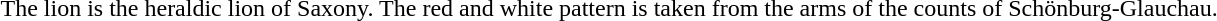<table>
<tr valign=top>
<td></td>
<td>The lion is the heraldic lion of Saxony. The red and white pattern is taken from the arms of the counts of Schönburg-Glauchau.</td>
</tr>
</table>
